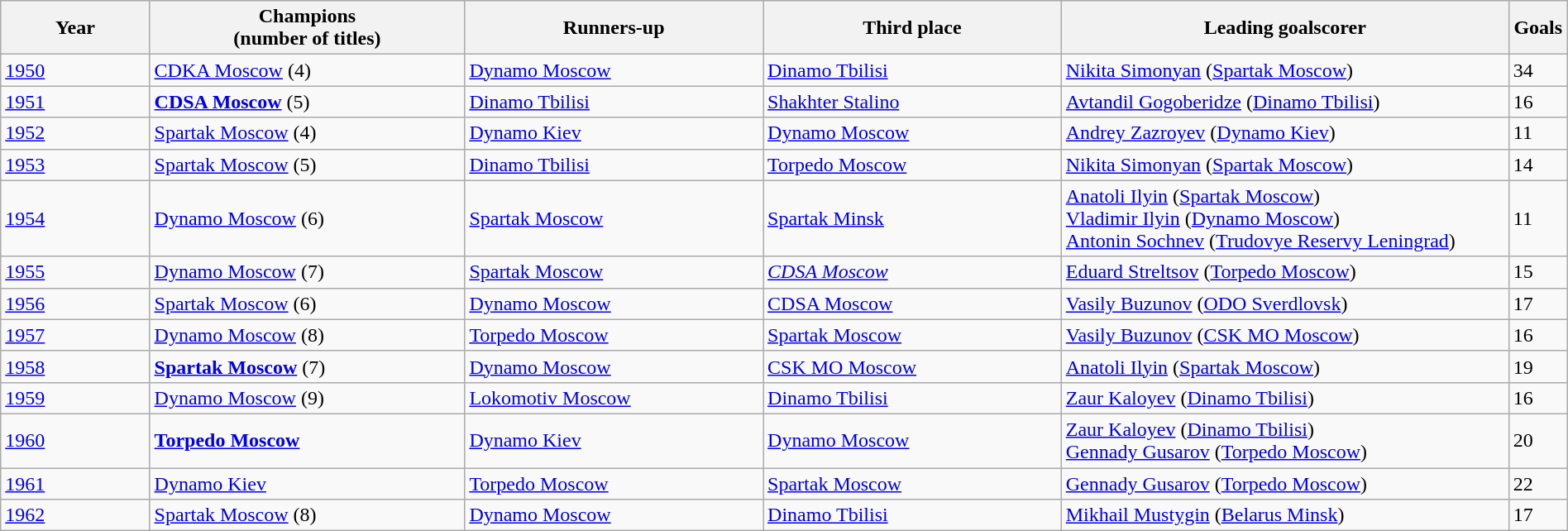<table class="wikitable" style="width:100%;">
<tr>
<th width=9%>Year</th>
<th width=19%>Champions<br>(number of titles)</th>
<th width=18%>Runners-up</th>
<th width=18%>Third place</th>
<th width=27%>Leading goalscorer</th>
<th width=1%>Goals</th>
</tr>
<tr>
<td><a href='#'>1950</a></td>
<td><a href='#'>CDKA Moscow</a> (4)</td>
<td><a href='#'>Dynamo Moscow</a></td>
<td><a href='#'>Dinamo Tbilisi</a></td>
<td><a href='#'>Nikita Simonyan</a> (<a href='#'>Spartak Moscow</a>)</td>
<td>34</td>
</tr>
<tr>
<td><a href='#'>1951</a></td>
<td><strong><a href='#'>CDSA Moscow</a></strong> (5)</td>
<td><a href='#'>Dinamo Tbilisi</a></td>
<td><a href='#'>Shakhter Stalino</a></td>
<td><a href='#'>Avtandil Gogoberidze</a> (<a href='#'>Dinamo Tbilisi</a>)</td>
<td>16</td>
</tr>
<tr>
<td><a href='#'>1952</a></td>
<td><a href='#'>Spartak Moscow</a> (4)</td>
<td><a href='#'>Dynamo Kiev</a></td>
<td><a href='#'>Dynamo Moscow</a></td>
<td><a href='#'>Andrey Zazroyev</a> (<a href='#'>Dynamo Kiev</a>)</td>
<td>11</td>
</tr>
<tr>
<td><a href='#'>1953</a></td>
<td><a href='#'>Spartak Moscow</a> (5)</td>
<td><a href='#'>Dinamo Tbilisi</a></td>
<td><a href='#'>Torpedo Moscow</a></td>
<td><a href='#'>Nikita Simonyan</a> (<a href='#'>Spartak Moscow</a>)</td>
<td>14</td>
</tr>
<tr>
<td><a href='#'>1954</a></td>
<td><a href='#'>Dynamo Moscow</a> (6)</td>
<td><a href='#'>Spartak Moscow</a></td>
<td><a href='#'>Spartak Minsk</a></td>
<td><a href='#'>Anatoli Ilyin</a> (<a href='#'>Spartak Moscow</a>)<br><a href='#'>Vladimir Ilyin</a> (<a href='#'>Dynamo Moscow</a>)<br><a href='#'>Antonin Sochnev</a> (<a href='#'>Trudovye Reservy Leningrad</a>)</td>
<td>11</td>
</tr>
<tr>
<td><a href='#'>1955</a></td>
<td><a href='#'>Dynamo Moscow</a> (7)</td>
<td><a href='#'>Spartak Moscow</a></td>
<td><em><a href='#'>CDSA Moscow</a></em></td>
<td><a href='#'>Eduard Streltsov</a> (<a href='#'>Torpedo Moscow</a>)</td>
<td>15</td>
</tr>
<tr>
<td><a href='#'>1956</a></td>
<td><a href='#'>Spartak Moscow</a> (6)</td>
<td><a href='#'>Dynamo Moscow</a></td>
<td><a href='#'>CDSA Moscow</a></td>
<td><a href='#'>Vasily Buzunov</a> (<a href='#'>ODO Sverdlovsk</a>)</td>
<td>17</td>
</tr>
<tr>
<td><a href='#'>1957</a></td>
<td><a href='#'>Dynamo Moscow</a> (8)</td>
<td><a href='#'>Torpedo Moscow</a></td>
<td><a href='#'>Spartak Moscow</a></td>
<td><a href='#'>Vasily Buzunov</a> (<a href='#'>CSK MO Moscow</a>)</td>
<td>16</td>
</tr>
<tr>
<td><a href='#'>1958</a></td>
<td><strong><a href='#'>Spartak Moscow</a></strong> (7)</td>
<td><a href='#'>Dynamo Moscow</a></td>
<td><a href='#'>CSK MO Moscow</a></td>
<td><a href='#'>Anatoli Ilyin</a> (<a href='#'>Spartak Moscow</a>)</td>
<td>19</td>
</tr>
<tr>
<td><a href='#'>1959</a></td>
<td><a href='#'>Dynamo Moscow</a> (9)</td>
<td><a href='#'>Lokomotiv Moscow</a></td>
<td><a href='#'>Dinamo Tbilisi</a></td>
<td><a href='#'>Zaur Kaloyev</a> (<a href='#'>Dinamo Tbilisi</a>)</td>
<td>16</td>
</tr>
<tr>
<td><a href='#'>1960</a></td>
<td><strong><a href='#'>Torpedo Moscow</a></strong></td>
<td><a href='#'>Dynamo Kiev</a></td>
<td><a href='#'>Dynamo Moscow</a></td>
<td><a href='#'>Zaur Kaloyev</a> (<a href='#'>Dinamo Tbilisi</a>)<br><a href='#'>Gennady Gusarov</a> (<a href='#'>Torpedo Moscow</a>)</td>
<td>20</td>
</tr>
<tr>
<td><a href='#'>1961</a></td>
<td><a href='#'>Dynamo Kiev</a></td>
<td><a href='#'>Torpedo Moscow</a></td>
<td><a href='#'>Spartak Moscow</a></td>
<td><a href='#'>Gennady Gusarov</a> (<a href='#'>Torpedo Moscow</a>)</td>
<td>22</td>
</tr>
<tr>
<td><a href='#'>1962</a></td>
<td><a href='#'>Spartak Moscow</a> (8)</td>
<td><a href='#'>Dynamo Moscow</a></td>
<td><a href='#'>Dinamo Tbilisi</a></td>
<td><a href='#'>Mikhail Mustygin</a> (<a href='#'>Belarus Minsk</a>)</td>
<td>17</td>
</tr>
</table>
